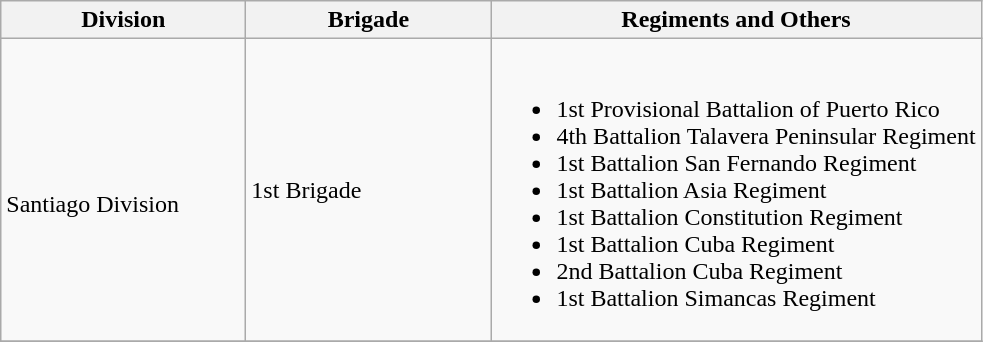<table class="wikitable">
<tr>
<th width=25%>Division</th>
<th width=25%>Brigade</th>
<th>Regiments and Others</th>
</tr>
<tr>
<td rowspan=1><br>Santiago Division</td>
<td>1st Brigade</td>
<td><br><ul><li>1st Provisional Battalion of Puerto Rico</li><li>4th Battalion Talavera Peninsular Regiment</li><li>1st Battalion San Fernando Regiment</li><li>1st Battalion Asia Regiment</li><li>1st Battalion Constitution Regiment</li><li>1st Battalion Cuba Regiment</li><li>2nd Battalion Cuba Regiment</li><li>1st Battalion Simancas Regiment</li></ul></td>
</tr>
<tr>
</tr>
</table>
